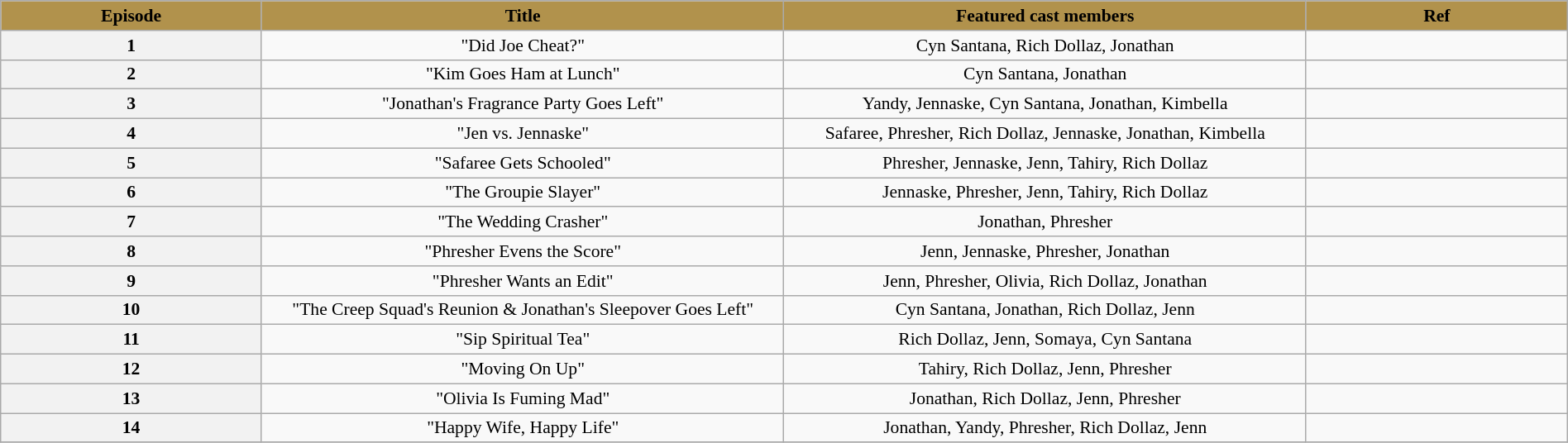<table class="wikitable sortable" style="font-size:90%; text-align: center; margin:1em auto;">
<tr>
<th scope="col" style="background:#B1924C; color: #000000;" width="5%">Episode</th>
<th scope="col" style="background:#B1924C; color: #000000;" width="10%">Title</th>
<th scope="col" style="background:#B1924C; color: #000000;" width="10%">Featured cast members</th>
<th scope="col" style="background:#B1924C; color: #000000;" width="5%">Ref</th>
</tr>
<tr>
<th scope="row">1</th>
<td>"Did Joe Cheat?"</td>
<td>Cyn Santana, Rich Dollaz, Jonathan</td>
<td align="center"></td>
</tr>
<tr>
<th scope="row">2</th>
<td>"Kim Goes Ham at Lunch"</td>
<td>Cyn Santana, Jonathan</td>
<td align="center"></td>
</tr>
<tr>
<th scope="row">3</th>
<td>"Jonathan's Fragrance Party Goes Left"</td>
<td>Yandy, Jennaske, Cyn Santana, Jonathan, Kimbella</td>
<td align="center"></td>
</tr>
<tr>
<th scope="row">4</th>
<td>"Jen vs. Jennaske"</td>
<td>Safaree, Phresher, Rich Dollaz, Jennaske, Jonathan, Kimbella</td>
<td align="center"></td>
</tr>
<tr>
<th scope="row">5</th>
<td>"Safaree Gets Schooled"</td>
<td>Phresher, Jennaske, Jenn, Tahiry, Rich Dollaz</td>
<td align="center"></td>
</tr>
<tr>
<th scope="row">6</th>
<td>"The Groupie Slayer"</td>
<td>Jennaske, Phresher, Jenn, Tahiry, Rich Dollaz</td>
<td align="center"></td>
</tr>
<tr>
<th scope="row">7</th>
<td>"The Wedding Crasher"</td>
<td>Jonathan, Phresher</td>
<td align="center"></td>
</tr>
<tr>
<th scope="row">8</th>
<td>"Phresher Evens the Score"</td>
<td>Jenn, Jennaske, Phresher, Jonathan</td>
<td align="center"></td>
</tr>
<tr>
<th scope="row">9</th>
<td>"Phresher Wants an Edit"</td>
<td>Jenn, Phresher, Olivia, Rich Dollaz, Jonathan</td>
<td align="center"></td>
</tr>
<tr>
<th scope="row">10</th>
<td>"The Creep Squad's Reunion & Jonathan's Sleepover Goes Left"</td>
<td>Cyn Santana, Jonathan, Rich Dollaz, Jenn</td>
<td align="center"></td>
</tr>
<tr>
<th scope="row">11</th>
<td>"Sip Spiritual Tea"</td>
<td>Rich Dollaz, Jenn, Somaya, Cyn Santana</td>
<td align="center"></td>
</tr>
<tr>
<th scope="row">12</th>
<td>"Moving On Up"</td>
<td>Tahiry, Rich Dollaz, Jenn, Phresher</td>
<td align="center"></td>
</tr>
<tr>
<th scope="row">13</th>
<td>"Olivia Is Fuming Mad"</td>
<td>Jonathan, Rich Dollaz, Jenn, Phresher</td>
<td align="center"></td>
</tr>
<tr>
<th scope="row">14</th>
<td>"Happy Wife, Happy Life"</td>
<td>Jonathan, Yandy, Phresher, Rich Dollaz, Jenn</td>
<td align="center"></td>
</tr>
<tr>
</tr>
</table>
